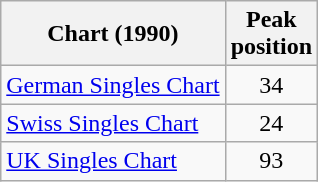<table class="wikitable sortable">
<tr>
<th>Chart (1990)</th>
<th>Peak<br>position</th>
</tr>
<tr>
<td align="left"><a href='#'>German Singles Chart</a></td>
<td style="text-align:center;">34</td>
</tr>
<tr>
<td align="left"><a href='#'>Swiss Singles Chart</a></td>
<td style="text-align:center;">24</td>
</tr>
<tr>
<td align="left"><a href='#'>UK Singles Chart</a></td>
<td style="text-align:center;">93</td>
</tr>
</table>
